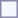<table style="border:1px solid #8888aa; background-color:#f7f8ff; padding:5px; font-size:95%; margin: 0px 12px 12px 0px;">
</table>
